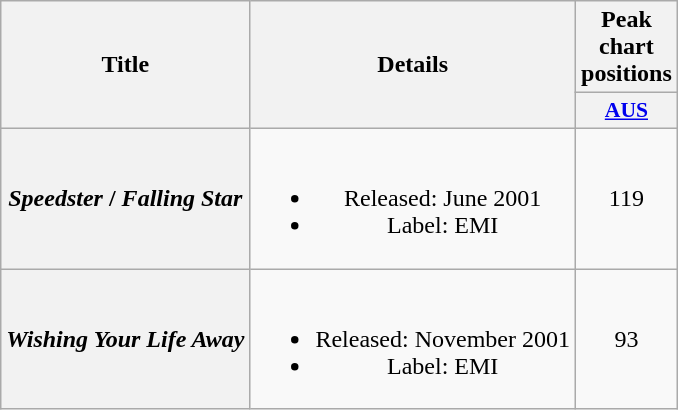<table class="wikitable plainrowheaders" style="text-align:center">
<tr>
<th scope="col" rowspan="2">Title</th>
<th scope="col" rowspan="2">Details</th>
<th scope="col" colspan="1">Peak chart positions</th>
</tr>
<tr>
<th scope="col" style="width:3em;font-size:90%;"><a href='#'>AUS</a><br></th>
</tr>
<tr>
<th scope="row"><em>Speedster</em> / <em>Falling Star</em></th>
<td><br><ul><li>Released: June 2001</li><li>Label: EMI</li></ul></td>
<td>119</td>
</tr>
<tr>
<th scope="row"><em>Wishing Your Life Away</em></th>
<td><br><ul><li>Released: November 2001</li><li>Label: EMI</li></ul></td>
<td>93</td>
</tr>
</table>
